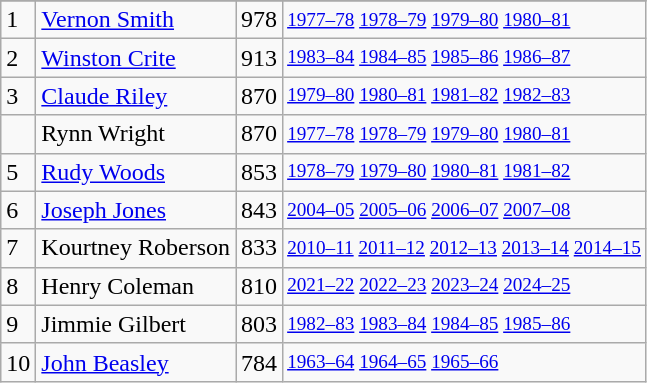<table class="wikitable">
<tr>
</tr>
<tr>
<td>1</td>
<td><a href='#'>Vernon Smith</a></td>
<td>978</td>
<td style="font-size:80%;"><a href='#'>1977–78</a> <a href='#'>1978–79</a> <a href='#'>1979–80</a> <a href='#'>1980–81</a></td>
</tr>
<tr>
<td>2</td>
<td><a href='#'>Winston Crite</a></td>
<td>913</td>
<td style="font-size:80%;"><a href='#'>1983–84</a> <a href='#'>1984–85</a> <a href='#'>1985–86</a> <a href='#'>1986–87</a></td>
</tr>
<tr>
<td>3</td>
<td><a href='#'>Claude Riley</a></td>
<td>870</td>
<td style="font-size:80%;"><a href='#'>1979–80</a> <a href='#'>1980–81</a> <a href='#'>1981–82</a> <a href='#'>1982–83</a></td>
</tr>
<tr>
<td></td>
<td>Rynn Wright</td>
<td>870</td>
<td style="font-size:80%;"><a href='#'>1977–78</a> <a href='#'>1978–79</a> <a href='#'>1979–80</a> <a href='#'>1980–81</a></td>
</tr>
<tr>
<td>5</td>
<td><a href='#'>Rudy Woods</a></td>
<td>853</td>
<td style="font-size:80%;"><a href='#'>1978–79</a> <a href='#'>1979–80</a> <a href='#'>1980–81</a> <a href='#'>1981–82</a></td>
</tr>
<tr>
<td>6</td>
<td><a href='#'>Joseph Jones</a></td>
<td>843</td>
<td style="font-size:80%;"><a href='#'>2004–05</a> <a href='#'>2005–06</a> <a href='#'>2006–07</a> <a href='#'>2007–08</a></td>
</tr>
<tr>
<td>7</td>
<td>Kourtney Roberson</td>
<td>833</td>
<td style="font-size:80%;"><a href='#'>2010–11</a> <a href='#'>2011–12</a> <a href='#'>2012–13</a> <a href='#'>2013–14</a> <a href='#'>2014–15</a></td>
</tr>
<tr>
<td>8</td>
<td>Henry Coleman</td>
<td>810</td>
<td style="font-size:80%;"><a href='#'>2021–22</a> <a href='#'>2022–23</a> <a href='#'>2023–24</a> <a href='#'>2024–25</a></td>
</tr>
<tr>
<td>9</td>
<td>Jimmie Gilbert</td>
<td>803</td>
<td style="font-size:80%;"><a href='#'>1982–83</a> <a href='#'>1983–84</a> <a href='#'>1984–85</a> <a href='#'>1985–86</a></td>
</tr>
<tr>
<td>10</td>
<td><a href='#'>John Beasley</a></td>
<td>784</td>
<td style="font-size:80%;"><a href='#'>1963–64</a> <a href='#'>1964–65</a> <a href='#'>1965–66</a></td>
</tr>
</table>
